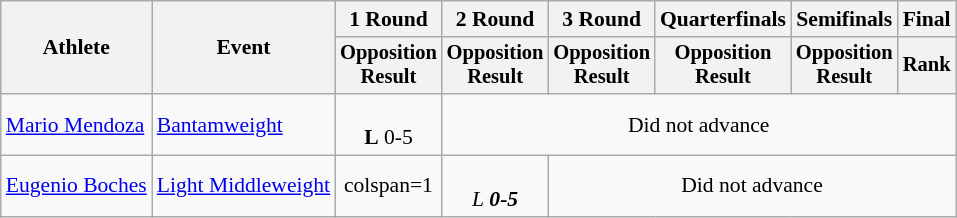<table class="wikitable" style="font-size:90%">
<tr>
<th rowspan="2">Athlete</th>
<th rowspan="2">Event</th>
<th>1 Round</th>
<th>2 Round</th>
<th>3 Round</th>
<th>Quarterfinals</th>
<th>Semifinals</th>
<th colspan=2>Final</th>
</tr>
<tr style="font-size:95%">
<th>Opposition<br>Result</th>
<th>Opposition<br>Result</th>
<th>Opposition<br>Result</th>
<th>Opposition<br>Result</th>
<th>Opposition<br>Result</th>
<th colspan=2>Rank</th>
</tr>
<tr align=center>
<td align=left><a href='#'>Mario Mendoza</a></td>
<td align=left><a href='#'>Bantamweight</a></td>
<td><br><strong>L</strong> 0-5</td>
<td colspan=6>Did not advance</td>
</tr>
<tr align=center>
<td align=left><a href='#'>Eugenio Boches</a></td>
<td align=left><a href='#'>Light Middleweight</a></td>
<td>colspan=1 </td>
<td><br><em>L<strong> 0-5</td>
<td colspan=5>Did not advance</td>
</tr>
</table>
